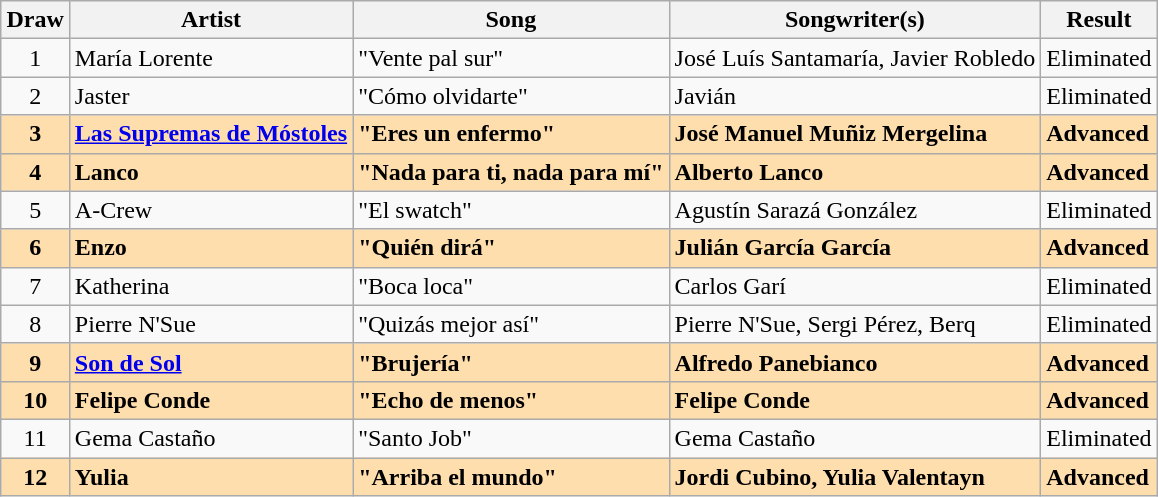<table class="sortable wikitable" style="margin: 1em auto 1em auto; text-align:center;">
<tr>
<th>Draw</th>
<th>Artist</th>
<th>Song</th>
<th>Songwriter(s)</th>
<th>Result</th>
</tr>
<tr>
<td>1</td>
<td align="left">María Lorente</td>
<td align="left">"Vente pal sur"</td>
<td align="left">José Luís Santamaría, Javier Robledo</td>
<td align="left">Eliminated</td>
</tr>
<tr>
<td>2</td>
<td align="left">Jaster</td>
<td align="left">"Cómo olvidarte"</td>
<td align="left">Javián</td>
<td align="left">Eliminated</td>
</tr>
<tr style="font-weight:bold; background:navajowhite;">
<td>3</td>
<td align="left"><a href='#'>Las Supremas de Móstoles</a></td>
<td align="left">"Eres un enfermo"</td>
<td align="left">José Manuel Muñiz Mergelina</td>
<td align="left">Advanced</td>
</tr>
<tr style="font-weight:bold; background:navajowhite;">
<td>4</td>
<td align="left">Lanco</td>
<td align="left">"Nada para ti, nada para mí"</td>
<td align="left">Alberto Lanco</td>
<td align="left">Advanced</td>
</tr>
<tr>
<td>5</td>
<td align="left">A-Crew</td>
<td align="left">"El swatch"</td>
<td align="left">Agustín Sarazá González</td>
<td align="left">Eliminated</td>
</tr>
<tr style="font-weight:bold; background:navajowhite;">
<td>6</td>
<td align="left">Enzo</td>
<td align="left">"Quién dirá"</td>
<td align="left">Julián García García</td>
<td align="left">Advanced</td>
</tr>
<tr>
<td>7</td>
<td align="left">Katherina</td>
<td align="left">"Boca loca"</td>
<td align="left">Carlos Garí</td>
<td align="left">Eliminated</td>
</tr>
<tr>
<td>8</td>
<td align="left">Pierre N'Sue</td>
<td align="left">"Quizás mejor así"</td>
<td align="left">Pierre N'Sue, Sergi Pérez, Berq</td>
<td align="left">Eliminated</td>
</tr>
<tr style="font-weight:bold; background:navajowhite;">
<td>9</td>
<td align="left"><a href='#'>Son de Sol</a></td>
<td align="left">"Brujería"</td>
<td align="left">Alfredo Panebianco</td>
<td align="left">Advanced</td>
</tr>
<tr style="font-weight:bold; background:navajowhite;">
<td>10</td>
<td align="left">Felipe Conde</td>
<td align="left">"Echo de menos"</td>
<td align="left">Felipe Conde</td>
<td align="left">Advanced</td>
</tr>
<tr>
<td>11</td>
<td align="left">Gema Castaño</td>
<td align="left">"Santo Job"</td>
<td align="left">Gema Castaño</td>
<td align="left">Eliminated</td>
</tr>
<tr style="font-weight:bold; background:navajowhite;">
<td>12</td>
<td align="left">Yulia</td>
<td align="left">"Arriba el mundo"</td>
<td align="left">Jordi Cubino, Yulia Valentayn</td>
<td align="left">Advanced</td>
</tr>
</table>
